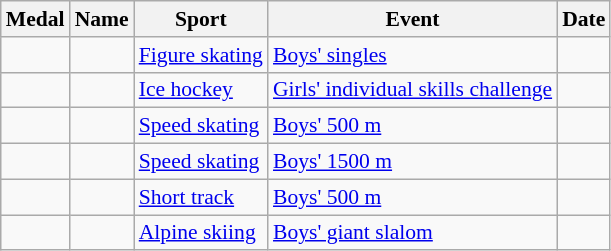<table class="wikitable sortable" style="font-size:90%">
<tr>
<th>Medal</th>
<th>Name</th>
<th>Sport</th>
<th>Event</th>
<th>Date</th>
</tr>
<tr>
<td></td>
<td></td>
<td><a href='#'>Figure skating</a></td>
<td><a href='#'>Boys' singles</a></td>
<td></td>
</tr>
<tr>
<td></td>
<td></td>
<td><a href='#'>Ice hockey</a></td>
<td><a href='#'>Girls' individual skills challenge</a></td>
<td></td>
</tr>
<tr>
<td></td>
<td></td>
<td><a href='#'>Speed skating</a></td>
<td><a href='#'>Boys' 500 m</a></td>
<td></td>
</tr>
<tr>
<td></td>
<td></td>
<td><a href='#'>Speed skating</a></td>
<td><a href='#'>Boys' 1500 m</a></td>
<td></td>
</tr>
<tr>
<td></td>
<td></td>
<td><a href='#'>Short track</a></td>
<td><a href='#'>Boys' 500 m</a></td>
<td></td>
</tr>
<tr>
<td></td>
<td></td>
<td><a href='#'>Alpine skiing</a></td>
<td><a href='#'>Boys' giant slalom</a></td>
<td></td>
</tr>
</table>
